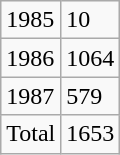<table class="wikitable">
<tr>
<td>1985</td>
<td>10</td>
</tr>
<tr>
<td>1986</td>
<td>1064</td>
</tr>
<tr>
<td>1987</td>
<td>579</td>
</tr>
<tr>
<td>Total</td>
<td>1653</td>
</tr>
</table>
